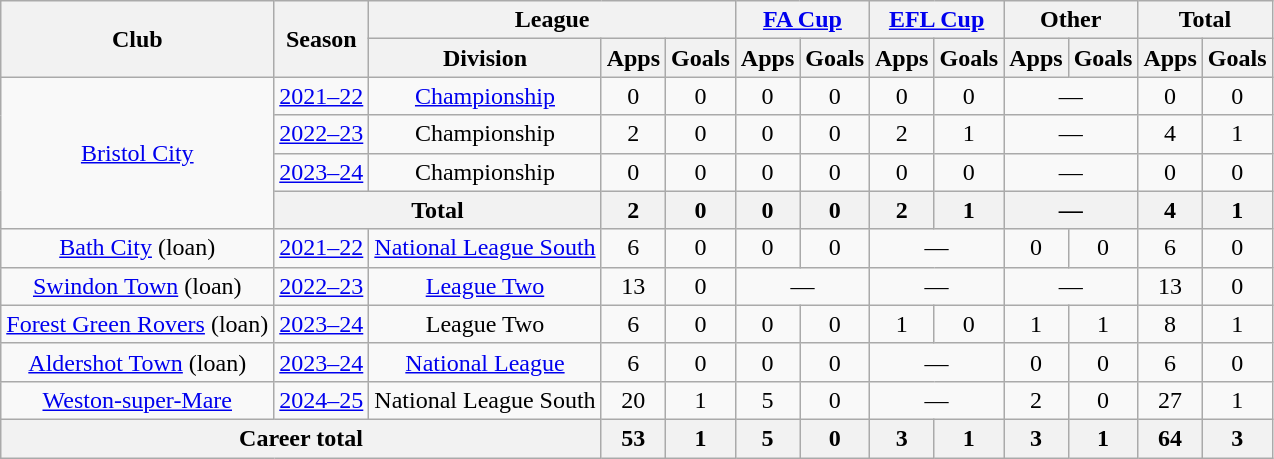<table class=wikitable style="text-align: center">
<tr>
<th rowspan=2>Club</th>
<th rowspan=2>Season</th>
<th colspan=3>League</th>
<th colspan=2><a href='#'>FA Cup</a></th>
<th colspan=2><a href='#'>EFL Cup</a></th>
<th colspan=2>Other</th>
<th colspan=2>Total</th>
</tr>
<tr>
<th>Division</th>
<th>Apps</th>
<th>Goals</th>
<th>Apps</th>
<th>Goals</th>
<th>Apps</th>
<th>Goals</th>
<th>Apps</th>
<th>Goals</th>
<th>Apps</th>
<th>Goals</th>
</tr>
<tr>
<td rowspan=4><a href='#'>Bristol City</a></td>
<td><a href='#'>2021–22</a></td>
<td><a href='#'>Championship</a></td>
<td>0</td>
<td>0</td>
<td>0</td>
<td>0</td>
<td>0</td>
<td>0</td>
<td colspan=2>—</td>
<td>0</td>
<td>0</td>
</tr>
<tr>
<td><a href='#'>2022–23</a></td>
<td>Championship</td>
<td>2</td>
<td>0</td>
<td>0</td>
<td>0</td>
<td>2</td>
<td>1</td>
<td colspan=2>—</td>
<td>4</td>
<td>1</td>
</tr>
<tr>
<td><a href='#'>2023–24</a></td>
<td>Championship</td>
<td>0</td>
<td>0</td>
<td>0</td>
<td>0</td>
<td>0</td>
<td>0</td>
<td colspan=2>—</td>
<td>0</td>
<td>0</td>
</tr>
<tr>
<th colspan=2>Total</th>
<th>2</th>
<th>0</th>
<th>0</th>
<th>0</th>
<th>2</th>
<th>1</th>
<th colspan=2>—</th>
<th>4</th>
<th>1</th>
</tr>
<tr>
<td><a href='#'>Bath City</a> (loan)</td>
<td><a href='#'>2021–22</a></td>
<td><a href='#'>National League South</a></td>
<td>6</td>
<td>0</td>
<td>0</td>
<td>0</td>
<td colspan=2>—</td>
<td>0</td>
<td>0</td>
<td>6</td>
<td>0</td>
</tr>
<tr>
<td><a href='#'>Swindon Town</a> (loan)</td>
<td><a href='#'>2022–23</a></td>
<td><a href='#'>League Two</a></td>
<td>13</td>
<td>0</td>
<td colspan=2>—</td>
<td colspan=2>—</td>
<td colspan=2>—</td>
<td>13</td>
<td>0</td>
</tr>
<tr>
<td><a href='#'>Forest Green Rovers</a> (loan)</td>
<td><a href='#'>2023–24</a></td>
<td>League Two</td>
<td>6</td>
<td>0</td>
<td>0</td>
<td>0</td>
<td>1</td>
<td>0</td>
<td>1</td>
<td>1</td>
<td>8</td>
<td>1</td>
</tr>
<tr>
<td><a href='#'>Aldershot Town</a> (loan)</td>
<td><a href='#'>2023–24</a></td>
<td><a href='#'>National League</a></td>
<td>6</td>
<td>0</td>
<td>0</td>
<td>0</td>
<td colspan=2>—</td>
<td>0</td>
<td>0</td>
<td>6</td>
<td>0</td>
</tr>
<tr>
<td><a href='#'>Weston-super-Mare</a></td>
<td><a href='#'>2024–25</a></td>
<td>National League South</td>
<td>20</td>
<td>1</td>
<td>5</td>
<td>0</td>
<td colspan=2>—</td>
<td>2</td>
<td>0</td>
<td>27</td>
<td>1</td>
</tr>
<tr>
<th colspan=3>Career total</th>
<th>53</th>
<th>1</th>
<th>5</th>
<th>0</th>
<th>3</th>
<th>1</th>
<th>3</th>
<th>1</th>
<th>64</th>
<th>3</th>
</tr>
</table>
